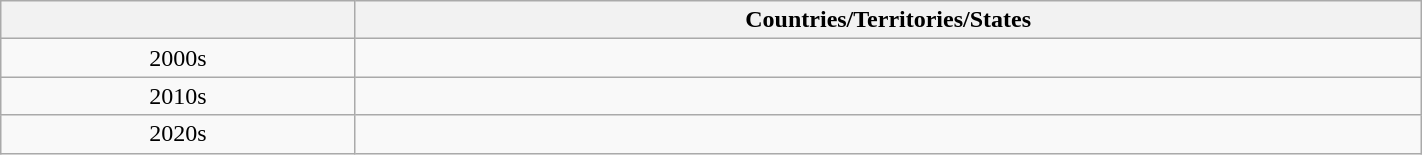<table class="wikitable" style="width:75%">
<tr>
<th style="width:8em;"></th>
<th style="width:25em;">Countries/Territories/States</th>
</tr>
<tr>
<td style="text-align:center;">2000s</td>
<td></td>
</tr>
<tr>
<td style="text-align:center;">2010s</td>
<td></td>
</tr>
<tr>
<td style="text-align:center;">2020s</td>
<td></td>
</tr>
</table>
